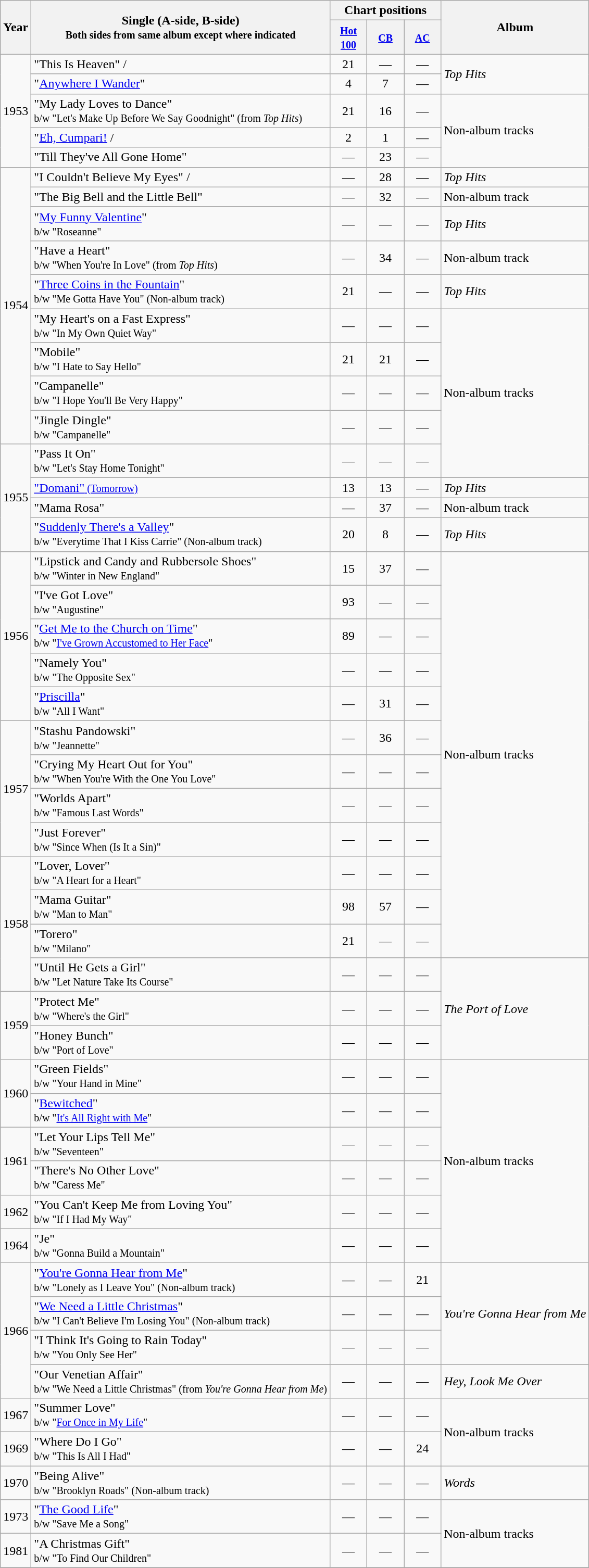<table class="wikitable">
<tr>
<th align="center" rowspan="2">Year</th>
<th align="center" rowspan="2">Single (A-side, B-side)<br><small>Both sides from same album except where indicated</small></th>
<th align="center" colspan="3">Chart positions</th>
<th align="center" rowspan="2">Album</th>
</tr>
<tr>
<th width="40"><small><a href='#'>Hot 100</a></small></th>
<th width="40"><small><a href='#'>CB</a></small></th>
<th width="40"><small><a href='#'>AC</a></small></th>
</tr>
<tr>
<td rowspan="5">1953</td>
<td style="text-align:left;">"This Is Heaven" /</td>
<td align="center">21</td>
<td align="center">—</td>
<td align="center">—</td>
<td align="left" rowspan="2"><em>Top Hits</em></td>
</tr>
<tr>
<td style="text-align:left;">"<a href='#'>Anywhere I Wander</a>"</td>
<td align="center">4</td>
<td align="center">7</td>
<td align="center">—</td>
</tr>
<tr>
<td style="text-align:left;">"My Lady Loves to Dance"<br><small>b/w "Let's Make Up Before We Say Goodnight" (from <em>Top Hits</em>)</small></td>
<td align="center">21</td>
<td align="center">16</td>
<td align="center">—</td>
<td align="left" rowspan="3">Non-album tracks</td>
</tr>
<tr>
<td style="text-align:left;">"<a href='#'>Eh, Cumpari!</a> /</td>
<td align="center">2</td>
<td align="center">1</td>
<td align="center">—</td>
</tr>
<tr>
<td style="text-align:left;">"Till They've All Gone Home"</td>
<td align="center">—</td>
<td align="center">23</td>
<td align="center">—</td>
</tr>
<tr>
<td rowspan="9">1954</td>
<td style="text-align:left;">"I Couldn't Believe My Eyes" /</td>
<td align="center">—</td>
<td align="center">28</td>
<td align="center">—</td>
<td align="left"><em>Top Hits</em></td>
</tr>
<tr>
<td style="text-align:left;">"The Big Bell and the Little Bell"</td>
<td align="center">—</td>
<td align="center">32</td>
<td align="center">—</td>
<td align="left">Non-album track</td>
</tr>
<tr>
<td style="text-align:left;">"<a href='#'>My Funny Valentine</a>"<br><small>b/w "Roseanne"</small></td>
<td align="center">—</td>
<td align="center">—</td>
<td align="center">—</td>
<td align="left"><em>Top Hits</em></td>
</tr>
<tr>
<td style="text-align:left;">"Have a Heart"<br><small>b/w "When You're In Love" (from <em>Top Hits</em>)</small></td>
<td align="center">—</td>
<td align="center">34</td>
<td align="center">—</td>
<td align="left">Non-album track</td>
</tr>
<tr>
<td style="text-align:left;">"<a href='#'>Three Coins in the Fountain</a>"<br><small>b/w "Me Gotta Have You" (Non-album track)</small></td>
<td align="center">21</td>
<td align="center">—</td>
<td align="center">—</td>
<td align="left"><em>Top Hits</em></td>
</tr>
<tr>
<td style="text-align:left;">"My Heart's on a Fast Express"<br><small>b/w "In My Own Quiet Way"</small></td>
<td align="center">—</td>
<td align="center">—</td>
<td align="center">—</td>
<td align="left" rowspan="5">Non-album tracks</td>
</tr>
<tr>
<td style="text-align:left;">"Mobile"<br><small>b/w "I Hate to Say Hello"</small></td>
<td align="center">21</td>
<td align="center">21</td>
<td align="center">—</td>
</tr>
<tr>
<td style="text-align:left;">"Campanelle"<br><small>b/w "I Hope You'll Be Very Happy" </small></td>
<td align="center">—</td>
<td align="center">—</td>
<td align="center">—</td>
</tr>
<tr>
<td style="text-align:left;">"Jingle Dingle"<br><small>b/w "Campanelle"</small></td>
<td align="center">—</td>
<td align="center">—</td>
<td align="center">—</td>
</tr>
<tr>
<td rowspan="4">1955</td>
<td style="text-align:left;">"Pass It On"<br><small>b/w "Let's Stay Home Tonight"</small></td>
<td align="center">—</td>
<td align="center">—</td>
<td align="center">—</td>
</tr>
<tr>
<td style="text-align:left;"><a href='#'>"Domani"<small> (Tomorrow)</small></a></td>
<td align="center">13</td>
<td align="center">13</td>
<td align="center">—</td>
<td align="left"><em>Top Hits</em></td>
</tr>
<tr>
<td style="text-align:left;">"Mama Rosa"</td>
<td align="center">—</td>
<td align="center">37</td>
<td align="center">—</td>
<td align="left">Non-album track</td>
</tr>
<tr>
<td style="text-align:left;">"<a href='#'>Suddenly There's a Valley</a>"<br><small>b/w "Everytime That I Kiss Carrie" (Non-album track)</small></td>
<td align="center">20</td>
<td align="center">8</td>
<td align="center">—</td>
<td align="left"><em>Top Hits</em></td>
</tr>
<tr>
<td rowspan="5">1956</td>
<td style="text-align:left;">"Lipstick and Candy and Rubbersole Shoes"<br><small>b/w "Winter in New England"</small></td>
<td align="center">15</td>
<td align="center">37</td>
<td align="center">—</td>
<td align="left" rowspan="12">Non-album tracks</td>
</tr>
<tr>
<td style="text-align:left;">"I've Got Love"<br><small>b/w "Augustine"</small></td>
<td align="center">93</td>
<td align="center">—</td>
<td align="center">—</td>
</tr>
<tr>
<td style="text-align:left;">"<a href='#'>Get Me to the Church on Time</a>"<br><small>b/w "<a href='#'>I've Grown Accustomed to Her Face</a>"</small></td>
<td align="center">89</td>
<td align="center">—</td>
<td align="center">—</td>
</tr>
<tr>
<td style="text-align:left;">"Namely You"<br><small>b/w "The Opposite Sex"</small></td>
<td align="center">—</td>
<td align="center">—</td>
<td align="center">—</td>
</tr>
<tr>
<td style="text-align:left;">"<a href='#'>Priscilla</a>"<br><small>b/w "All I Want"</small></td>
<td align="center">—</td>
<td align="center">31</td>
<td align="center">—</td>
</tr>
<tr>
<td rowspan="4">1957</td>
<td style="text-align:left;">"Stashu Pandowski"<br><small>b/w "Jeannette"</small></td>
<td align="center">—</td>
<td align="center">36</td>
<td align="center">—</td>
</tr>
<tr>
<td style="text-align:left;">"Crying My Heart Out for You"<br><small>b/w "When You're With the One You Love"</small></td>
<td align="center">—</td>
<td align="center">—</td>
<td align="center">—</td>
</tr>
<tr>
<td style="text-align:left;">"Worlds Apart"<br><small>b/w "Famous Last Words"</small></td>
<td align="center">—</td>
<td align="center">—</td>
<td align="center">—</td>
</tr>
<tr>
<td style="text-align:left;">"Just Forever"<br><small>b/w "Since When (Is It a Sin)"</small></td>
<td align="center">—</td>
<td align="center">—</td>
<td align="center">—</td>
</tr>
<tr>
<td rowspan="4">1958</td>
<td style="text-align:left;">"Lover, Lover"<br><small>b/w "A Heart for a Heart"</small></td>
<td align="center">—</td>
<td align="center">—</td>
<td align="center">—</td>
</tr>
<tr>
<td style="text-align:left;">"Mama Guitar"<br><small>b/w "Man to Man"</small></td>
<td align="center">98</td>
<td align="center">57</td>
<td align="center">—</td>
</tr>
<tr>
<td style="text-align:left;">"Torero"<br><small>b/w "Milano"</small></td>
<td align="center">21</td>
<td align="center">—</td>
<td align="center">—</td>
</tr>
<tr>
<td style="text-align:left;">"Until He Gets a Girl"<br><small>b/w "Let Nature Take Its Course"</small></td>
<td align="center">—</td>
<td align="center">—</td>
<td align="center">—</td>
<td align="left" rowspan="3"><em>The Port of Love</em></td>
</tr>
<tr>
<td rowspan="2">1959</td>
<td style="text-align:left;">"Protect Me"<br><small>b/w "Where's the Girl"</small></td>
<td align="center">—</td>
<td align="center">—</td>
<td align="center">—</td>
</tr>
<tr>
<td style="text-align:left;">"Honey Bunch"<br><small>b/w "Port of Love"</small></td>
<td align="center">—</td>
<td align="center">—</td>
<td align="center">—</td>
</tr>
<tr>
<td rowspan="2">1960</td>
<td style="text-align:left;">"Green Fields"<br><small>b/w "Your Hand in Mine" </small></td>
<td align="center">—</td>
<td align="center">—</td>
<td align="center">—</td>
<td align="left" rowspan="6">Non-album tracks</td>
</tr>
<tr>
<td style="text-align:left;">"<a href='#'>Bewitched</a>"<br><small>b/w "<a href='#'>It's All Right with Me</a>" </small></td>
<td align="center">—</td>
<td align="center">—</td>
<td align="center">—</td>
</tr>
<tr>
<td rowspan="2">1961</td>
<td style="text-align:left;">"Let Your Lips Tell Me"<br><small>b/w "Seventeen" </small></td>
<td align="center">—</td>
<td align="center">—</td>
<td align="center">—</td>
</tr>
<tr>
<td style="text-align:left;">"There's No Other Love"<br><small>b/w "Caress Me" </small></td>
<td align="center">—</td>
<td align="center">—</td>
<td align="center">—</td>
</tr>
<tr>
<td>1962</td>
<td style="text-align:left;">"You Can't Keep Me from Loving You"<br><small>b/w "If I Had My Way" </small></td>
<td align="center">—</td>
<td align="center">—</td>
<td align="center">—</td>
</tr>
<tr>
<td>1964</td>
<td style="text-align:left;">"Je"<br><small>b/w "Gonna Build a Mountain" </small></td>
<td align="center">—</td>
<td align="center">—</td>
<td align="center">—</td>
</tr>
<tr>
<td rowspan="4">1966</td>
<td style="text-align:left;">"<a href='#'>You're Gonna Hear from Me</a>"<br><small>b/w "Lonely as I Leave You" (Non-album track)</small></td>
<td align="center">—</td>
<td align="center">—</td>
<td align="center">21</td>
<td align="left" rowspan="3"><em>You're Gonna Hear from Me</em></td>
</tr>
<tr>
<td style="text-align:left;">"<a href='#'>We Need a Little Christmas</a>"<br><small>b/w "I Can't Believe I'm Losing You" (Non-album track)</small></td>
<td align="center">—</td>
<td align="center">—</td>
<td align="center">—</td>
</tr>
<tr>
<td style="text-align:left;">"I Think It's Going to Rain Today"<br><small>b/w "You Only See Her"</small></td>
<td align="center">—</td>
<td align="center">—</td>
<td align="center">—</td>
</tr>
<tr>
<td style="text-align:left;">"Our Venetian Affair"<br><small>b/w "We Need a Little Christmas" (from <em>You're Gonna Hear from Me</em>)</small></td>
<td align="center">—</td>
<td align="center">—</td>
<td align="center">—</td>
<td align="left"><em>Hey, Look Me Over</em></td>
</tr>
<tr>
<td>1967</td>
<td style="text-align:left;">"Summer Love"<br><small>b/w "<a href='#'>For Once in My Life</a>" </small></td>
<td align="center">—</td>
<td align="center">—</td>
<td align="center">—</td>
<td align="left" rowspan="2">Non-album tracks</td>
</tr>
<tr>
<td rowspan="1">1969</td>
<td style="text-align:left;">"Where Do I Go"<br><small>b/w "This Is All I Had"</small></td>
<td align="center">—</td>
<td align="center">—</td>
<td align="center">24</td>
</tr>
<tr>
<td>1970</td>
<td style="text-align:left;">"Being Alive"<br><small>b/w "Brooklyn Roads" (Non-album track)</small></td>
<td align="center">—</td>
<td align="center">—</td>
<td align="center">—</td>
<td align="left"><em>Words</em></td>
</tr>
<tr>
<td>1973</td>
<td style="text-align:left;">"<a href='#'>The Good Life</a>"<br><small>b/w "Save Me a Song"</small></td>
<td align="center">—</td>
<td align="center">—</td>
<td align="center">—</td>
<td align="left" rowspan="2">Non-album tracks</td>
</tr>
<tr>
<td>1981</td>
<td style="text-align:left;">"A Christmas Gift"<br><small>b/w "To Find Our Children" </small></td>
<td align="center">—</td>
<td align="center">—</td>
<td align="center">—</td>
</tr>
<tr>
</tr>
</table>
